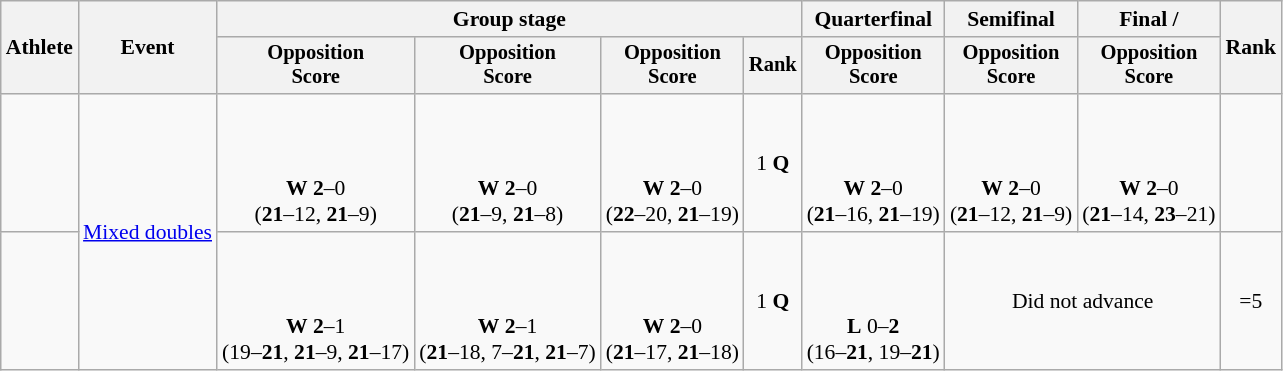<table class="wikitable" style="font-size:90%">
<tr>
<th rowspan=2>Athlete</th>
<th rowspan=2>Event</th>
<th colspan=4>Group stage</th>
<th>Quarterfinal</th>
<th>Semifinal</th>
<th>Final / </th>
<th rowspan=2>Rank</th>
</tr>
<tr style="font-size:95%">
<th>Opposition<br>Score</th>
<th>Opposition<br>Score</th>
<th>Opposition<br>Score</th>
<th>Rank</th>
<th>Opposition<br>Score</th>
<th>Opposition<br>Score</th>
<th>Opposition<br>Score</th>
</tr>
<tr align=center>
<td align=left><br></td>
<td rowspan=2 align=left><a href='#'>Mixed doubles</a></td>
<td align=center><br><br><br><strong>W</strong> <strong>2</strong>–0<br>(<strong>21</strong>–12, <strong>21</strong>–9)</td>
<td align=center><br><br><br><strong>W</strong> <strong>2</strong>–0<br>(<strong>21</strong>–9, <strong>21</strong>–8)</td>
<td align=center><br><br><br><strong>W</strong> <strong>2</strong>–0<br>(<strong>22</strong>–20, <strong>21</strong>–19)</td>
<td align=center>1 <strong>Q</strong></td>
<td align=center><br><br><br><strong>W</strong> <strong>2</strong>–0<br>(<strong>21</strong>–16, <strong>21</strong>–19)</td>
<td align=center><br><br><br><strong>W</strong> <strong>2</strong>–0<br>(<strong>21</strong>–12, <strong>21</strong>–9)</td>
<td align=center><br><br><br><strong>W</strong> <strong>2</strong>–0<br>(<strong>21</strong>–14, <strong>23</strong>–21)</td>
<td></td>
</tr>
<tr align=center>
<td align=left><br></td>
<td align=center><br><br><br><strong>W</strong> <strong>2</strong>–1<br>(19–<strong>21</strong>, <strong>21</strong>–9, <strong>21</strong>–17)</td>
<td align=center><br><br><br><strong>W</strong> <strong>2</strong>–1<br>(<strong>21</strong>–18, 7–<strong>21</strong>, <strong>21</strong>–7)</td>
<td align=center><br><br><br><strong>W</strong> <strong>2</strong>–0<br>(<strong>21</strong>–17, <strong>21</strong>–18)</td>
<td align=center>1 <strong>Q</strong></td>
<td align=center><br><br><br><strong>L</strong> 0–<strong>2</strong><br>(16–<strong>21</strong>, 19–<strong>21</strong>)</td>
<td colspan="2" align=center>Did not advance</td>
<td align=center>=5</td>
</tr>
</table>
